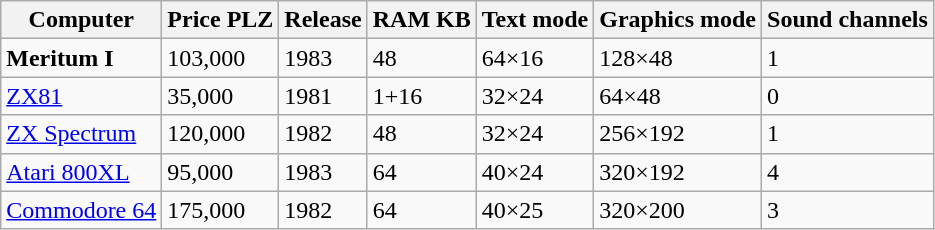<table class="wikitable">
<tr>
<th>Computer</th>
<th>Price PLZ</th>
<th>Release</th>
<th>RAM KB</th>
<th>Text mode</th>
<th>Graphics mode</th>
<th>Sound channels</th>
</tr>
<tr>
<td><strong>Meritum I</strong></td>
<td>103,000</td>
<td>1983</td>
<td>48</td>
<td>64×16</td>
<td>128×48</td>
<td>1</td>
</tr>
<tr>
<td><a href='#'>ZX81</a></td>
<td>35,000</td>
<td>1981</td>
<td>1+16</td>
<td>32×24</td>
<td>64×48</td>
<td>0</td>
</tr>
<tr>
<td><a href='#'>ZX Spectrum</a></td>
<td>120,000</td>
<td>1982</td>
<td>48</td>
<td>32×24</td>
<td>256×192</td>
<td>1</td>
</tr>
<tr>
<td><a href='#'>Atari 800XL</a></td>
<td>95,000</td>
<td>1983</td>
<td>64</td>
<td>40×24</td>
<td>320×192</td>
<td>4</td>
</tr>
<tr>
<td><a href='#'>Commodore 64</a></td>
<td>175,000</td>
<td>1982</td>
<td>64</td>
<td>40×25</td>
<td>320×200</td>
<td>3</td>
</tr>
</table>
